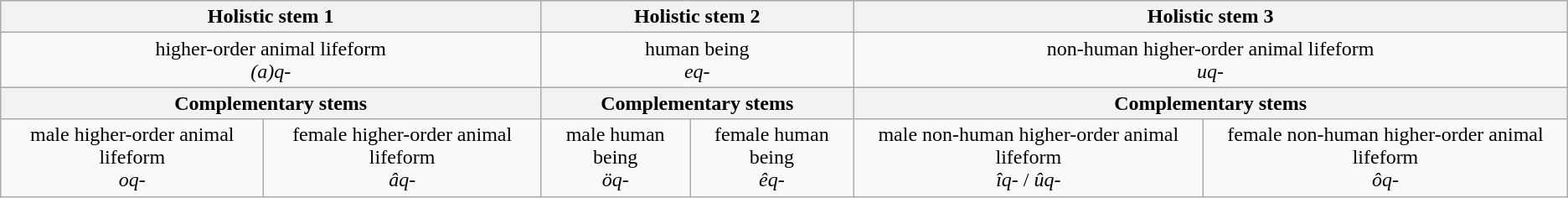<table class="wikitable" style="text-align:center">
<tr>
<th colspan="2">Holistic stem 1</th>
<th colspan="2">Holistic stem 2</th>
<th colspan="2">Holistic stem 3</th>
</tr>
<tr>
<td colspan="2">higher-order animal lifeform<br><em>(a)q-</em></td>
<td colspan="2">human being<br><em>eq-</em></td>
<td colspan="2">non-human higher-order animal lifeform<br><em>uq-</em></td>
</tr>
<tr>
<th colspan="2">Complementary stems</th>
<th colspan="2">Complementary stems</th>
<th colspan="2">Complementary stems</th>
</tr>
<tr>
<td>male higher-order animal lifeform<br><em>oq-</em></td>
<td>female higher-order animal lifeform<br><em>âq-</em></td>
<td>male human being<br><em>öq-</em></td>
<td>female human being<br><em>êq-</em></td>
<td>male non-human higher-order animal lifeform<br><em>îq-</em> / <em>ûq-</em></td>
<td>female non-human higher-order animal lifeform<br><em>ôq-</em></td>
</tr>
</table>
